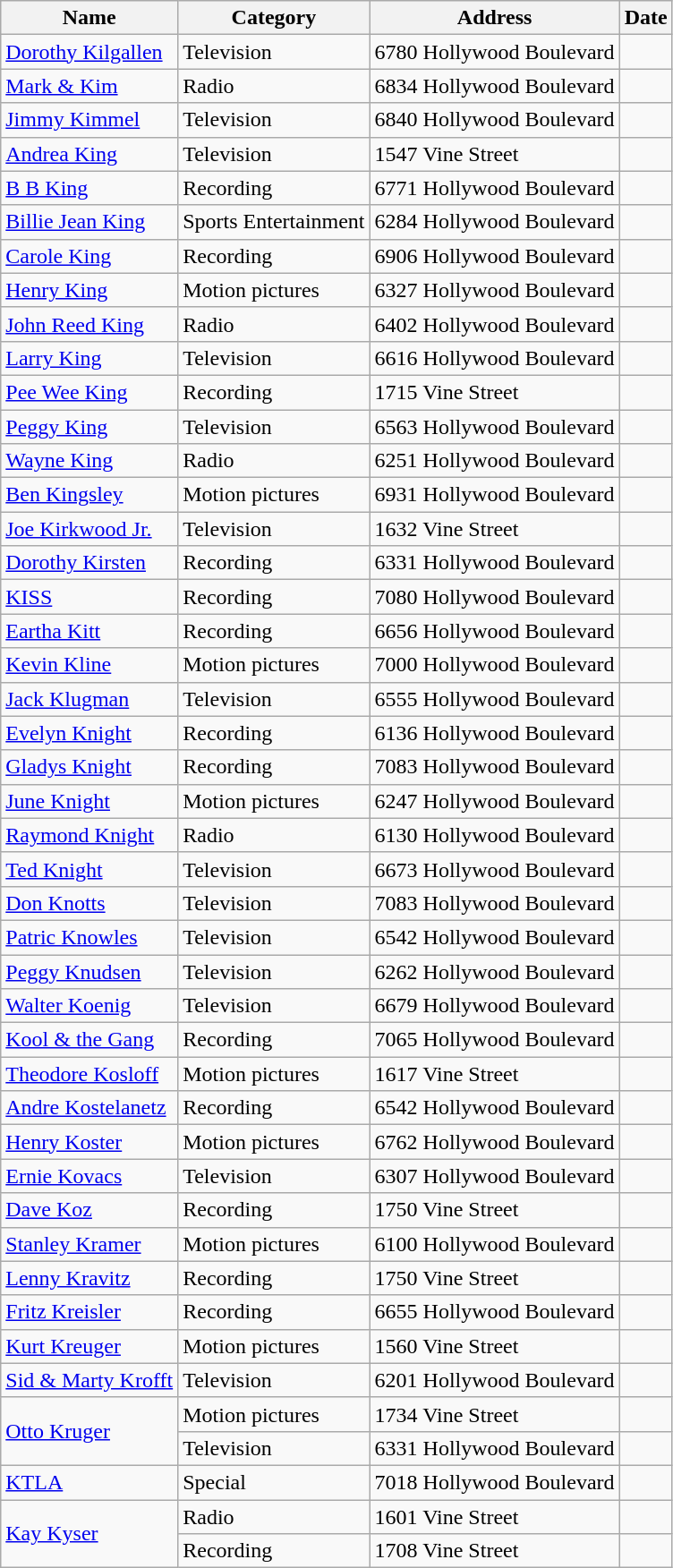<table class="wikitable sortable" style="font-size: 100%;">
<tr>
<th>Name</th>
<th>Category</th>
<th>Address</th>
<th>Date</th>
</tr>
<tr>
<td><a href='#'>Dorothy Kilgallen</a></td>
<td>Television</td>
<td>6780 Hollywood Boulevard</td>
<td></td>
</tr>
<tr>
<td><a href='#'>Mark & Kim</a></td>
<td>Radio</td>
<td>6834 Hollywood Boulevard</td>
<td></td>
</tr>
<tr>
<td><a href='#'>Jimmy Kimmel</a></td>
<td>Television</td>
<td>6840 Hollywood Boulevard</td>
<td></td>
</tr>
<tr>
<td><a href='#'>Andrea King</a></td>
<td>Television</td>
<td>1547 Vine Street</td>
<td></td>
</tr>
<tr>
<td><a href='#'>B B King</a></td>
<td>Recording</td>
<td>6771 Hollywood Boulevard</td>
<td></td>
</tr>
<tr>
<td><a href='#'>Billie Jean King</a></td>
<td>Sports Entertainment</td>
<td>6284 Hollywood Boulevard</td>
<td></td>
</tr>
<tr>
<td><a href='#'>Carole King</a></td>
<td>Recording</td>
<td>6906 Hollywood Boulevard</td>
<td></td>
</tr>
<tr>
<td><a href='#'>Henry King</a></td>
<td>Motion pictures</td>
<td>6327 Hollywood Boulevard</td>
<td></td>
</tr>
<tr>
<td><a href='#'>John Reed King</a></td>
<td>Radio</td>
<td>6402 Hollywood Boulevard</td>
<td></td>
</tr>
<tr>
<td><a href='#'>Larry King</a></td>
<td>Television</td>
<td>6616 Hollywood Boulevard</td>
<td></td>
</tr>
<tr>
<td><a href='#'>Pee Wee King</a></td>
<td>Recording</td>
<td>1715 Vine Street</td>
<td></td>
</tr>
<tr>
<td><a href='#'>Peggy King</a></td>
<td>Television</td>
<td>6563 Hollywood Boulevard</td>
<td></td>
</tr>
<tr>
<td><a href='#'>Wayne King</a></td>
<td>Radio</td>
<td>6251 Hollywood Boulevard</td>
<td></td>
</tr>
<tr>
<td><a href='#'>Ben Kingsley</a></td>
<td>Motion pictures</td>
<td>6931 Hollywood Boulevard</td>
<td></td>
</tr>
<tr>
<td><a href='#'>Joe Kirkwood Jr.</a></td>
<td>Television</td>
<td>1632 Vine Street</td>
<td></td>
</tr>
<tr>
<td><a href='#'>Dorothy Kirsten</a></td>
<td>Recording</td>
<td>6331 Hollywood Boulevard</td>
<td></td>
</tr>
<tr>
<td><a href='#'>KISS</a></td>
<td>Recording</td>
<td>7080 Hollywood Boulevard</td>
<td></td>
</tr>
<tr>
<td><a href='#'>Eartha Kitt</a></td>
<td>Recording</td>
<td>6656 Hollywood Boulevard</td>
<td></td>
</tr>
<tr>
<td><a href='#'>Kevin Kline</a></td>
<td>Motion pictures</td>
<td>7000 Hollywood Boulevard</td>
<td></td>
</tr>
<tr>
<td><a href='#'>Jack Klugman</a></td>
<td>Television</td>
<td>6555 Hollywood Boulevard</td>
<td></td>
</tr>
<tr>
<td><a href='#'>Evelyn Knight</a></td>
<td>Recording</td>
<td>6136 Hollywood Boulevard</td>
<td></td>
</tr>
<tr>
<td><a href='#'>Gladys Knight</a></td>
<td>Recording</td>
<td>7083 Hollywood Boulevard</td>
<td></td>
</tr>
<tr>
<td><a href='#'>June Knight</a></td>
<td>Motion pictures</td>
<td>6247 Hollywood Boulevard</td>
<td></td>
</tr>
<tr>
<td><a href='#'>Raymond Knight</a></td>
<td>Radio</td>
<td>6130 Hollywood Boulevard</td>
<td></td>
</tr>
<tr>
<td><a href='#'>Ted Knight</a></td>
<td>Television</td>
<td>6673 Hollywood Boulevard</td>
<td></td>
</tr>
<tr>
<td><a href='#'>Don Knotts</a></td>
<td>Television</td>
<td>7083 Hollywood Boulevard</td>
<td></td>
</tr>
<tr>
<td><a href='#'>Patric Knowles</a></td>
<td>Television</td>
<td>6542 Hollywood Boulevard</td>
<td></td>
</tr>
<tr>
<td><a href='#'>Peggy Knudsen</a></td>
<td>Television</td>
<td>6262 Hollywood Boulevard</td>
<td></td>
</tr>
<tr>
<td><a href='#'>Walter Koenig</a></td>
<td>Television</td>
<td>6679 Hollywood Boulevard</td>
<td></td>
</tr>
<tr>
<td><a href='#'>Kool & the Gang</a></td>
<td>Recording</td>
<td>7065 Hollywood Boulevard</td>
<td></td>
</tr>
<tr>
<td><a href='#'>Theodore Kosloff</a></td>
<td>Motion pictures</td>
<td>1617 Vine Street</td>
<td></td>
</tr>
<tr>
<td><a href='#'>Andre Kostelanetz</a></td>
<td>Recording</td>
<td>6542 Hollywood Boulevard</td>
<td></td>
</tr>
<tr>
<td><a href='#'>Henry Koster</a></td>
<td>Motion pictures</td>
<td>6762 Hollywood Boulevard</td>
<td></td>
</tr>
<tr>
<td><a href='#'>Ernie Kovacs</a></td>
<td>Television</td>
<td>6307 Hollywood Boulevard</td>
<td></td>
</tr>
<tr>
<td><a href='#'>Dave Koz</a></td>
<td>Recording</td>
<td>1750 Vine Street</td>
<td></td>
</tr>
<tr>
<td><a href='#'>Stanley Kramer</a></td>
<td>Motion pictures</td>
<td>6100 Hollywood Boulevard</td>
<td></td>
</tr>
<tr>
<td><a href='#'>Lenny Kravitz</a></td>
<td>Recording</td>
<td>1750 Vine Street</td>
<td></td>
</tr>
<tr>
<td><a href='#'>Fritz Kreisler</a></td>
<td>Recording</td>
<td>6655 Hollywood Boulevard</td>
<td></td>
</tr>
<tr>
<td><a href='#'>Kurt Kreuger</a></td>
<td>Motion pictures</td>
<td>1560 Vine Street</td>
<td></td>
</tr>
<tr>
<td><a href='#'>Sid & Marty Krofft</a></td>
<td>Television</td>
<td>6201 Hollywood Boulevard</td>
<td></td>
</tr>
<tr>
<td rowspan="2"><a href='#'>Otto Kruger</a></td>
<td>Motion pictures</td>
<td>1734 Vine Street</td>
<td></td>
</tr>
<tr>
<td>Television</td>
<td>6331 Hollywood Boulevard</td>
<td></td>
</tr>
<tr>
<td><a href='#'>KTLA</a></td>
<td>Special</td>
<td>7018 Hollywood Boulevard</td>
<td></td>
</tr>
<tr>
<td rowspan="2"><a href='#'>Kay Kyser</a></td>
<td>Radio</td>
<td>1601 Vine Street</td>
<td></td>
</tr>
<tr>
<td>Recording</td>
<td>1708 Vine Street</td>
<td></td>
</tr>
</table>
